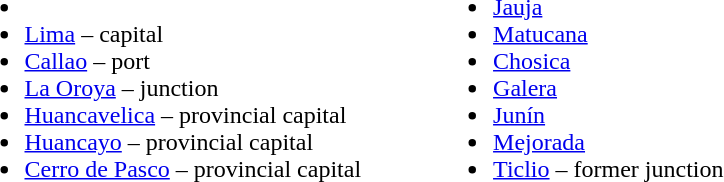<table>
<tr valign=top>
<td><br><ul><li></li><li><a href='#'>Lima</a> –  capital</li><li><a href='#'>Callao</a> – port</li><li><a href='#'>La Oroya</a> – junction</li><li><a href='#'>Huancavelica</a> – provincial capital</li><li><a href='#'>Huancayo</a> – provincial capital</li><li><a href='#'>Cerro de Pasco</a> – provincial capital</li></ul></td>
<td width=40></td>
<td><br><ul><li><a href='#'>Jauja</a></li><li><a href='#'>Matucana</a></li><li><a href='#'>Chosica</a></li><li><a href='#'>Galera</a></li><li><a href='#'>Junín</a></li><li><a href='#'>Mejorada</a></li><li><a href='#'>Ticlio</a> – former junction</li></ul></td>
</tr>
</table>
